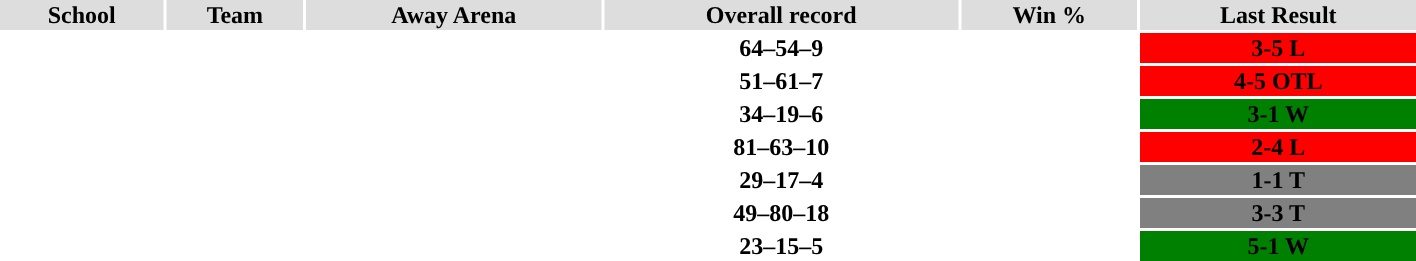<table width="75%">
<tr align="center"  bgcolor="#dddddd">
<th>School</th>
<th>Team</th>
<th>Away Arena</th>
<th>Overall record</th>
<th>Win %</th>
<th>Last Result</th>
</tr>
<tr align="center">
<td><strong><a href='#'></a></strong></td>
<td><strong><a href='#'></a></strong></td>
<td><strong><a href='#'></a> </strong></td>
<td><strong>64–54–9</strong></td>
<td><strong></strong></td>
<td bgcolor=red><strong>3-5 L</strong></td>
</tr>
<tr align="center">
<td><strong><a href='#'></a></strong></td>
<td><strong><a href='#'></a></strong></td>
<td><strong><a href='#'></a> </strong></td>
<td><strong>51–61–7</strong></td>
<td><strong></strong></td>
<td bgcolor=red><strong>4-5 OTL</strong></td>
</tr>
<tr align="center">
<td><strong><a href='#'></a></strong></td>
<td><strong><a href='#'></a></strong></td>
<td><strong><a href='#'></a> </strong></td>
<td><strong>34–19–6</strong></td>
<td><strong></strong></td>
<td bgcolor=green><strong>3-1 W</strong></td>
</tr>
<tr align="center">
<td><strong><a href='#'></a></strong></td>
<td><strong><a href='#'></a></strong></td>
<td><strong><a href='#'></a> </strong></td>
<td><strong>81–63–10</strong></td>
<td><strong></strong></td>
<td bgcolor=red><strong>2-4 L</strong></td>
</tr>
<tr align="center">
<td><strong><a href='#'></a></strong></td>
<td><strong><a href='#'></a></strong></td>
<td><strong><a href='#'></a></strong></td>
<td><strong>29–17–4</strong></td>
<td><strong></strong></td>
<td bgcolor=grey><strong>1-1 T</strong></td>
</tr>
<tr align="center">
<td><strong><a href='#'></a></strong></td>
<td><strong><a href='#'></a></strong></td>
<td><strong><a href='#'></a></strong></td>
<td><strong>49–80–18</strong></td>
<td><strong></strong></td>
<td bgcolor=grey><strong>3-3 T</strong></td>
</tr>
<tr align="center">
<td><strong><a href='#'></a></strong></td>
<td><strong><a href='#'></a></strong></td>
<td><strong><a href='#'></a></strong></td>
<td><strong>23–15–5</strong></td>
<td><strong></strong></td>
<td bgcolor=green><strong>5-1 W</strong></td>
</tr>
</table>
